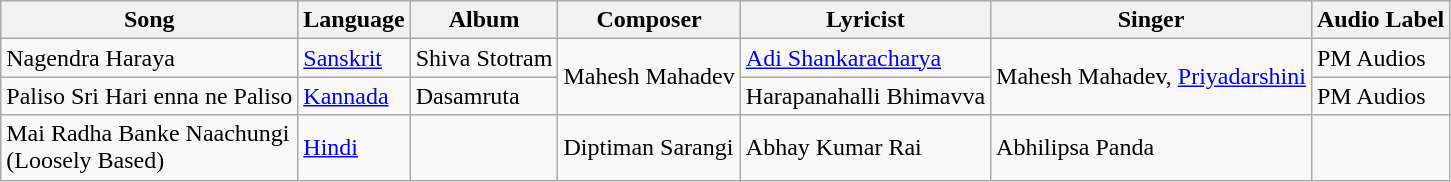<table class="wikitable">
<tr>
<th>Song</th>
<th>Language</th>
<th>Album</th>
<th>Composer</th>
<th>Lyricist</th>
<th>Singer</th>
<th>Audio Label</th>
</tr>
<tr>
<td>Nagendra Haraya</td>
<td><a href='#'>Sanskrit</a></td>
<td>Shiva Stotram</td>
<td rowspan=2>Mahesh Mahadev</td>
<td><a href='#'>Adi Shankaracharya</a></td>
<td rowspan=2>Mahesh Mahadev, <a href='#'>Priyadarshini</a></td>
<td>PM Audios</td>
</tr>
<tr>
<td>Paliso Sri Hari enna ne Paliso</td>
<td><a href='#'>Kannada</a></td>
<td>Dasamruta</td>
<td>Harapanahalli Bhimavva</td>
<td>PM Audios</td>
</tr>
<tr>
<td>Mai Radha Banke Naachungi<br>(Loosely Based)</td>
<td><a href='#'>Hindi</a></td>
<td></td>
<td>Diptiman Sarangi</td>
<td>Abhay Kumar Rai</td>
<td>Abhilipsa Panda</td>
<td></td>
</tr>
</table>
